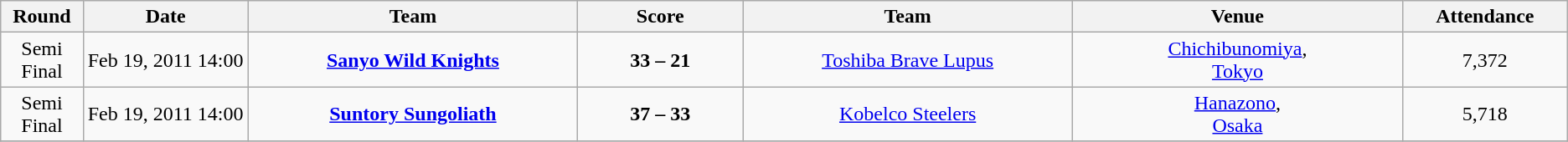<table class="wikitable" style="text-align: center;">
<tr>
<th width=5%>Round</th>
<th width=10%>Date</th>
<th width=20%>Team</th>
<th width=10%>Score</th>
<th width=20%>Team</th>
<th width=20%>Venue</th>
<th width=10%>Attendance</th>
</tr>
<tr>
<td>Semi Final</td>
<td>Feb 19, 2011 14:00<br></td>
<td><strong><a href='#'>Sanyo Wild Knights</a></strong></td>
<td><strong>33 – 21</strong><br></td>
<td><a href='#'>Toshiba Brave Lupus</a></td>
<td><a href='#'>Chichibunomiya</a>,<br><a href='#'>Tokyo</a></td>
<td>7,372</td>
</tr>
<tr>
<td>Semi Final</td>
<td>Feb 19, 2011 14:00<br></td>
<td><strong><a href='#'>Suntory Sungoliath</a></strong></td>
<td><strong>37 – 33</strong><br></td>
<td><a href='#'>Kobelco Steelers</a></td>
<td><a href='#'>Hanazono</a>,<br><a href='#'>Osaka</a></td>
<td>5,718</td>
</tr>
<tr>
</tr>
</table>
